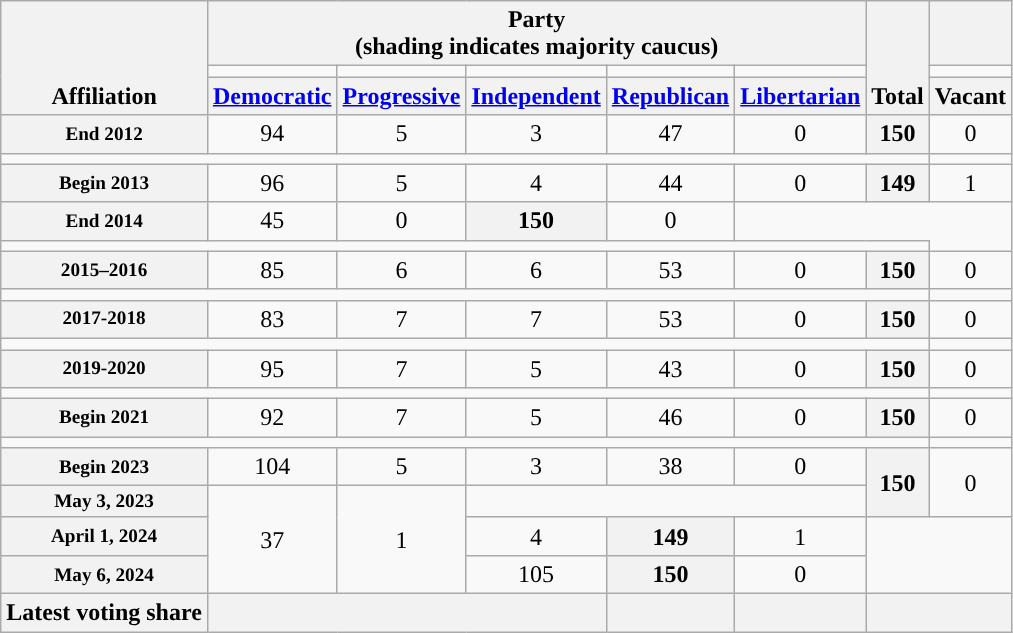<table class=wikitable style="text-align:center">
<tr style="vertical-align:bottom;">
<th rowspan=3>Affiliation</th>
<th colspan=5>Party <div>(shading indicates majority caucus)</div></th>
<th rowspan=3>Total</th>
<th></th>
</tr>
<tr style="height:5px">
<td style="background-color:"></td>
<td style="background-color:"></td>
<td style="background-color:"></td>
<td style="background-color:"></td>
<td style="background-color:"></td>
<td style="background-black"></td>
</tr>
<tr>
<th><a href='#'>Democratic</a></th>
<th><a href='#'>Progressive</a></th>
<th><a href='#'>Independent</a></th>
<th><a href='#'>Republican</a></th>
<th><a href='#'>Libertarian</a></th>
<th>Vacant</th>
</tr>
<tr>
<th nowrap style="font-size:80%">End 2012</th>
<td>94</td>
<td>5</td>
<td>3</td>
<td>47</td>
<td>0</td>
<th>150</th>
<td>0</td>
</tr>
<tr>
<td colspan=7></td>
</tr>
<tr>
<th nowrap style="font-size:80%">Begin 2013</th>
<td>96</td>
<td>5</td>
<td>4</td>
<td>44</td>
<td>0</td>
<th>149</th>
<td>1</td>
</tr>
<tr>
<th nowrap style="font-size:80%">End 2014</th>
<td>45</td>
<td>0</td>
<th>150</th>
<td>0</td>
</tr>
<tr>
<td colspan=7></td>
</tr>
<tr>
<th nowrap style="font-size:80%">2015–2016</th>
<td>85</td>
<td>6</td>
<td>6</td>
<td>53</td>
<td>0</td>
<th>150</th>
<td>0</td>
</tr>
<tr>
<td colspan=7></td>
</tr>
<tr>
<th nowrap style="font-size:80%">2017-2018</th>
<td>83</td>
<td>7</td>
<td>7</td>
<td>53</td>
<td>0</td>
<th>150</th>
<td>0</td>
</tr>
<tr>
<td colspan=7></td>
</tr>
<tr>
<th nowrap style="font-size:80%">2019-2020</th>
<td>95</td>
<td>7</td>
<td>5</td>
<td>43</td>
<td>0</td>
<th>150</th>
<td>0</td>
</tr>
<tr>
<td colspan=7></td>
</tr>
<tr>
<th nowrap style="font-size:80%">Begin 2021</th>
<td>92</td>
<td>7</td>
<td>5</td>
<td>46</td>
<td>0</td>
<th>150</th>
<td>0</td>
</tr>
<tr>
<td colspan=7></td>
</tr>
<tr>
<th nowrap style="font-size:80%">Begin 2023</th>
<td>104</td>
<td>5</td>
<td>3</td>
<td>38</td>
<td>0</td>
<th rowspan=2>150</th>
<td rowspan=2>0</td>
</tr>
<tr>
<th nowrap style="font-size:80%">May 3, 2023</th>
<td rowspan=3>37</td>
<td rowspan=3>1</td>
</tr>
<tr>
<th nowrap style="font-size:80%">April 1, 2024</th>
<td>4</td>
<th>149</th>
<td>1</td>
</tr>
<tr>
<th nowrap style="font-size:80%">May 6, 2024</th>
<td>105</td>
<th>150</th>
<td>0</td>
</tr>
<tr>
<th>Latest voting share</th>
<th colspan=3 ></th>
<th></th>
<th></th>
<th colspan=2></th>
</tr>
</table>
